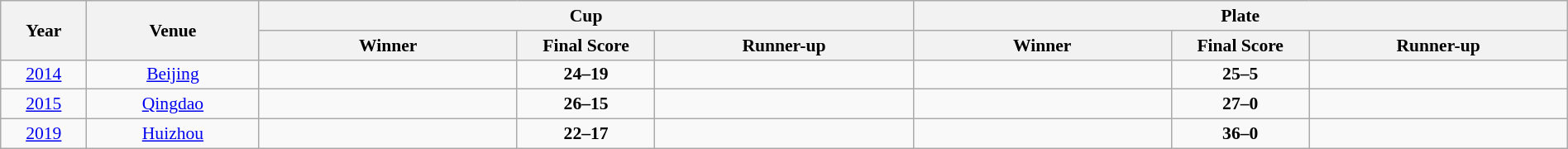<table class="wikitable" style="font-size:90%; width: 100%; text-align: center;">
<tr>
<th rowspan="2" width="5%">Year</th>
<th rowspan="2" width="10%">Venue</th>
<th colspan="3">Cup</th>
<th colspan="3">Plate</th>
</tr>
<tr>
<th width="15%">Winner</th>
<th width="8%">Final Score</th>
<th width="15%">Runner-up</th>
<th width="15%">Winner</th>
<th width="8%">Final Score</th>
<th width="15%">Runner-up</th>
</tr>
<tr>
<td><a href='#'>2014</a></td>
<td><a href='#'>Beijing</a></td>
<td></td>
<td><strong>24–19</strong></td>
<td></td>
<td></td>
<td><strong>25–5</strong></td>
<td></td>
</tr>
<tr>
<td><a href='#'>2015</a></td>
<td><a href='#'>Qingdao</a></td>
<td></td>
<td><strong>26–15</strong></td>
<td></td>
<td></td>
<td><strong>27–0</strong></td>
<td></td>
</tr>
<tr>
<td><a href='#'>2019</a></td>
<td><a href='#'>Huizhou</a></td>
<td></td>
<td><strong>22–17</strong></td>
<td></td>
<td></td>
<td><strong>36–0</strong></td>
<td></td>
</tr>
</table>
